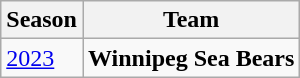<table class="wikitable">
<tr>
<th>Season</th>
<th>Team</th>
</tr>
<tr>
<td><a href='#'>2023</a></td>
<td><strong>Winnipeg Sea Bears</strong></td>
</tr>
</table>
